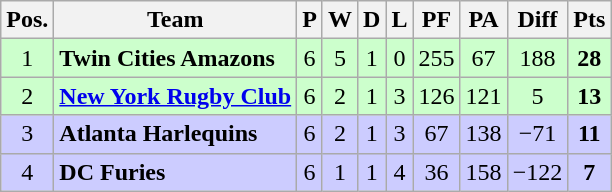<table class="wikitable" style="text-align: center;">
<tr>
<th>Pos.</th>
<th>Team</th>
<th>P</th>
<th>W</th>
<th>D</th>
<th>L</th>
<th>PF</th>
<th>PA</th>
<th>Diff</th>
<th>Pts</th>
</tr>
<tr bgcolor="ccffcc">
<td>1</td>
<td align="left"><strong>Twin Cities Amazons</strong></td>
<td>6</td>
<td>5</td>
<td>1</td>
<td>0</td>
<td>255</td>
<td>67</td>
<td>188</td>
<td><strong>28</strong></td>
</tr>
<tr bgcolor="ccffcc">
<td>2</td>
<td align="left"><strong><a href='#'>New York Rugby Club</a></strong></td>
<td>6</td>
<td>2</td>
<td>1</td>
<td>3</td>
<td>126</td>
<td>121</td>
<td>5</td>
<td><strong>13</strong></td>
</tr>
<tr bgcolor="ccccff">
<td>3</td>
<td align="left"><strong>Atlanta Harlequins</strong></td>
<td>6</td>
<td>2</td>
<td>1</td>
<td>3</td>
<td>67</td>
<td>138</td>
<td>−71</td>
<td><strong>11</strong></td>
</tr>
<tr bgcolor="ccccff">
<td>4</td>
<td align="left"><strong>DC Furies</strong></td>
<td>6</td>
<td>1</td>
<td>1</td>
<td>4</td>
<td>36</td>
<td>158</td>
<td>−122</td>
<td><strong>7</strong></td>
</tr>
</table>
